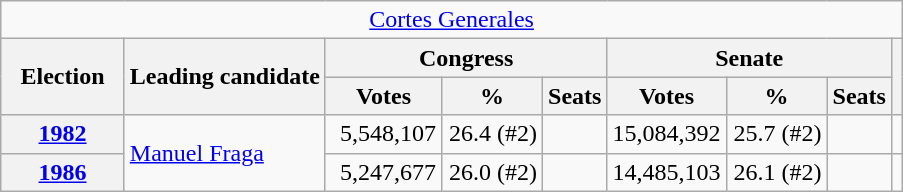<table class="wikitable" style="text-align:right;">
<tr>
<td colspan="9" align="center"><a href='#'>Cortes Generales</a></td>
</tr>
<tr>
<th rowspan="2" style="width:75px;">Election</th>
<th rowspan="2">Leading candidate</th>
<th colspan="3">Congress</th>
<th colspan="3">Senate</th>
<th rowspan="2"></th>
</tr>
<tr>
<th style="width:70px;">Votes</th>
<th style="width:60px;">%</th>
<th>Seats</th>
<th style="width:70px;">Votes</th>
<th style="width:60px;">%</th>
<th>Seats</th>
</tr>
<tr>
<th><a href='#'>1982</a></th>
<td rowspan="2" style="text-align:left;"><a href='#'>Manuel Fraga</a></td>
<td>5,548,107</td>
<td>26.4 (#2)</td>
<td></td>
<td>15,084,392</td>
<td>25.7 (#2)</td>
<td></td>
<td></td>
</tr>
<tr>
<th><a href='#'>1986</a></th>
<td>5,247,677</td>
<td>26.0 (#2)</td>
<td></td>
<td>14,485,103</td>
<td>26.1 (#2)</td>
<td></td>
<td></td>
</tr>
</table>
